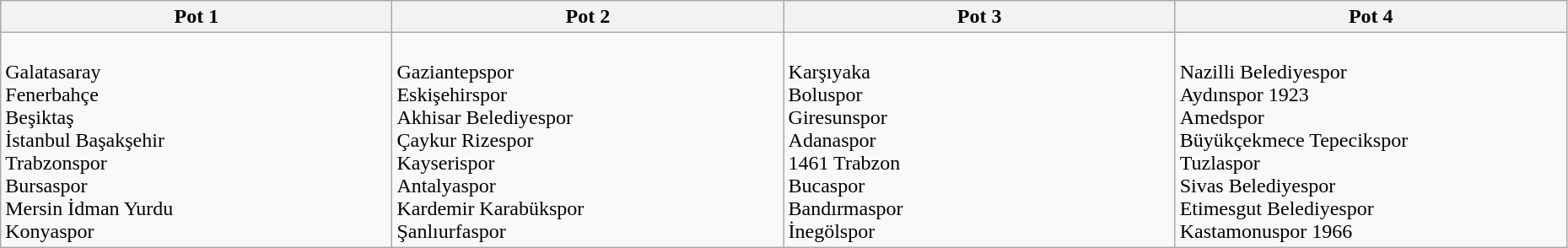<table class="wikitable" style="width:98%;">
<tr>
<th width=25%>Pot 1</th>
<th width=25%>Pot 2</th>
<th width=25%>Pot 3</th>
<th width=25%>Pot 4</th>
</tr>
<tr>
<td><br>Galatasaray <br>
Fenerbahçe <br>
Beşiktaş <br>
İstanbul Başakşehir <br>
Trabzonspor <br>
Bursaspor <br>
Mersin İdman Yurdu <br>
Konyaspor</td>
<td><br>Gaziantepspor <br>
Eskişehirspor <br>
Akhisar Belediyespor <br>
Çaykur Rizespor <br>
Kayserispor <br>
Antalyaspor <br>
Kardemir Karabükspor <br>
Şanlıurfaspor</td>
<td><br>Karşıyaka <br>
Boluspor <br>
Giresunspor <br>
Adanaspor <br>
1461 Trabzon <br>
Bucaspor <br>
Bandırmaspor <br>
İnegölspor</td>
<td><br>Nazilli Belediyespor <br>
Aydınspor 1923 <br>
Amedspor <br>
Büyükçekmece Tepecikspor <br>
Tuzlaspor <br>
Sivas Belediyespor <br>
Etimesgut Belediyespor <br>
Kastamonuspor 1966</td>
</tr>
</table>
